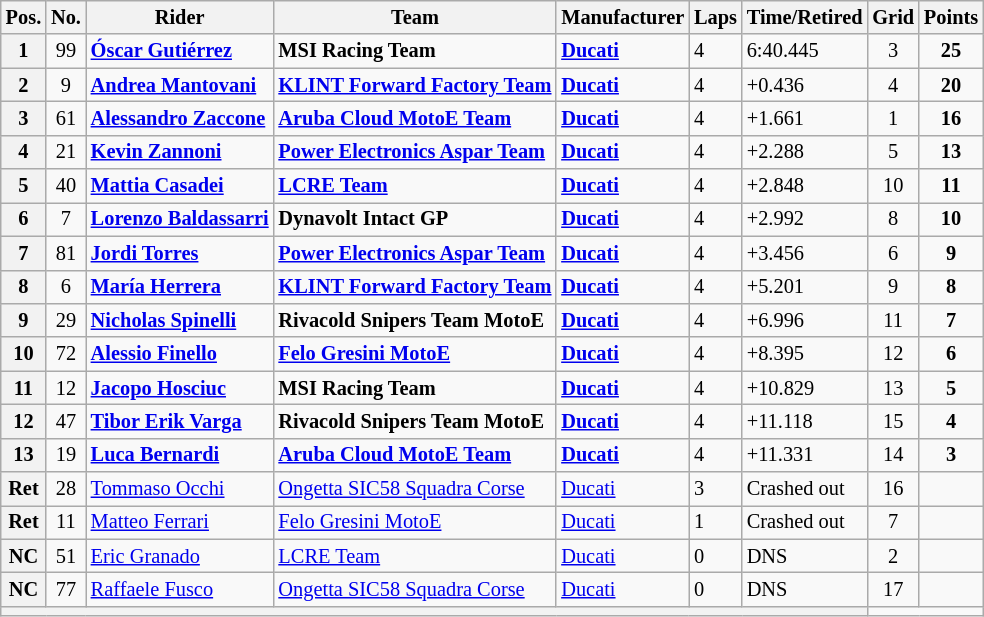<table class="wikitable sortable" style="font-size: 85%;">
<tr>
<th>Pos.</th>
<th>No.</th>
<th>Rider</th>
<th>Team</th>
<th>Manufacturer</th>
<th>Laps</th>
<th>Time/Retired</th>
<th>Grid</th>
<th>Points</th>
</tr>
<tr>
<th scope="row">1</th>
<td align="center">99</td>
<td> <strong><a href='#'>Óscar Gutiérrez</a></strong></td>
<td><strong>MSI Racing Team</strong></td>
<td><strong><a href='#'>Ducati</a></strong></td>
<td>4</td>
<td>6:40.445</td>
<td align="center">3</td>
<td align="center"><strong>25</strong></td>
</tr>
<tr>
<th scope="row">2</th>
<td align="center">9</td>
<td> <strong><a href='#'>Andrea Mantovani</a></strong></td>
<td><strong><a href='#'>KLINT Forward Factory Team</a></strong></td>
<td><strong><a href='#'>Ducati</a></strong></td>
<td>4</td>
<td>+0.436</td>
<td align="center">4</td>
<td align="center"><strong>20</strong></td>
</tr>
<tr>
<th scope="row">3</th>
<td align="center">61</td>
<td> <strong><a href='#'>Alessandro Zaccone</a></strong></td>
<td><strong><a href='#'>Aruba Cloud MotoE Team</a></strong></td>
<td><strong><a href='#'>Ducati</a></strong></td>
<td>4</td>
<td>+1.661</td>
<td align="center">1</td>
<td align="center"><strong>16</strong></td>
</tr>
<tr>
<th scope="row">4</th>
<td align="center">21</td>
<td> <strong><a href='#'>Kevin Zannoni</a></strong></td>
<td><strong><a href='#'>Power Electronics Aspar Team</a></strong></td>
<td><strong><a href='#'>Ducati</a></strong></td>
<td>4</td>
<td>+2.288</td>
<td align="center">5</td>
<td align="center"><strong>13</strong></td>
</tr>
<tr>
<th scope="row">5</th>
<td align="center">40</td>
<td> <strong><a href='#'>Mattia Casadei</a></strong></td>
<td><strong><a href='#'>LCRE Team</a></strong></td>
<td><strong><a href='#'>Ducati</a></strong></td>
<td>4</td>
<td>+2.848</td>
<td align="center">10</td>
<td align="center"><strong>11</strong></td>
</tr>
<tr>
<th scope="row">6</th>
<td align="center">7</td>
<td> <strong><a href='#'>Lorenzo Baldassarri</a></strong></td>
<td><strong>Dynavolt Intact GP</strong></td>
<td><strong><a href='#'>Ducati</a></strong></td>
<td>4</td>
<td>+2.992</td>
<td align="center">8</td>
<td align="center"><strong>10</strong></td>
</tr>
<tr>
<th scope="row">7</th>
<td align="center">81</td>
<td> <strong><a href='#'>Jordi Torres</a></strong></td>
<td><strong><a href='#'>Power Electronics Aspar Team</a></strong></td>
<td><strong><a href='#'>Ducati</a></strong></td>
<td>4</td>
<td>+3.456</td>
<td align="center">6</td>
<td align="center"><strong>9</strong></td>
</tr>
<tr>
<th scope="row">8</th>
<td align="center">6</td>
<td> <strong><a href='#'>María Herrera</a></strong></td>
<td><strong><a href='#'>KLINT Forward Factory Team</a></strong></td>
<td><strong><a href='#'>Ducati</a></strong></td>
<td>4</td>
<td>+5.201</td>
<td align="center">9</td>
<td align="center"><strong>8</strong></td>
</tr>
<tr>
<th scope="row">9</th>
<td align="center">29</td>
<td> <strong><a href='#'>Nicholas Spinelli</a></strong></td>
<td><strong>Rivacold Snipers Team MotoE</strong></td>
<td><strong><a href='#'>Ducati</a></strong></td>
<td>4</td>
<td>+6.996</td>
<td align="center">11</td>
<td align="center"><strong>7</strong></td>
</tr>
<tr>
<th scope="row">10</th>
<td align="center">72</td>
<td> <strong><a href='#'>Alessio Finello</a></strong></td>
<td><strong><a href='#'>Felo Gresini MotoE</a></strong></td>
<td><strong><a href='#'>Ducati</a></strong></td>
<td>4</td>
<td>+8.395</td>
<td align="center">12</td>
<td align="center"><strong>6</strong></td>
</tr>
<tr>
<th scope="row">11</th>
<td align="center">12</td>
<td> <strong><a href='#'>Jacopo Hosciuc</a></strong></td>
<td><strong>MSI Racing Team</strong></td>
<td><strong><a href='#'>Ducati</a></strong></td>
<td>4</td>
<td>+10.829</td>
<td align="center">13</td>
<td align="center"><strong>5</strong></td>
</tr>
<tr>
<th scope="row">12</th>
<td align="center">47</td>
<td> <strong><a href='#'>Tibor Erik Varga</a></strong></td>
<td><strong>Rivacold Snipers Team MotoE</strong></td>
<td><strong><a href='#'>Ducati</a></strong></td>
<td>4</td>
<td>+11.118</td>
<td align="center">15</td>
<td align="center"><strong>4</strong></td>
</tr>
<tr>
<th scope="row">13</th>
<td align="center">19</td>
<td> <strong><a href='#'>Luca Bernardi</a></strong></td>
<td><strong><a href='#'>Aruba Cloud MotoE Team</a></strong></td>
<td><strong><a href='#'>Ducati</a></strong></td>
<td>4</td>
<td>+11.331</td>
<td align="center">14</td>
<td align="center"><strong>3</strong></td>
</tr>
<tr>
<th scope="row">Ret</th>
<td align="center">28</td>
<td> <a href='#'>Tommaso Occhi</a></td>
<td><a href='#'>Ongetta SIC58 Squadra Corse</a></td>
<td><a href='#'>Ducati</a></td>
<td>3</td>
<td>Crashed out</td>
<td align="center">16</td>
<td align="center"></td>
</tr>
<tr>
<th scope="row">Ret</th>
<td align="center">11</td>
<td> <a href='#'>Matteo Ferrari</a></td>
<td><a href='#'>Felo Gresini MotoE</a></td>
<td><a href='#'>Ducati</a></td>
<td>1</td>
<td>Crashed out</td>
<td align="center">7</td>
<td align="center"></td>
</tr>
<tr>
<th scope="row">NC</th>
<td align="center">51</td>
<td> <a href='#'>Eric Granado</a></td>
<td><a href='#'>LCRE Team</a></td>
<td><a href='#'>Ducati</a></td>
<td>0</td>
<td>DNS</td>
<td align="center">2</td>
<td align="center"></td>
</tr>
<tr>
<th scope="row">NC</th>
<td align="center">77</td>
<td> <a href='#'>Raffaele Fusco</a></td>
<td><a href='#'>Ongetta SIC58 Squadra Corse</a></td>
<td><a href='#'>Ducati</a></td>
<td>0</td>
<td>DNS</td>
<td align="center">17</td>
<td align="center"></td>
</tr>
<tr>
<th colspan="7"></th>
</tr>
</table>
